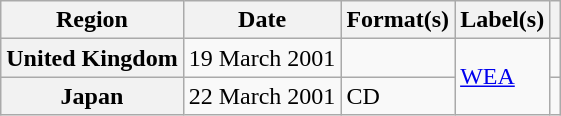<table class="wikitable plainrowheaders">
<tr>
<th scope="col">Region</th>
<th scope="col">Date</th>
<th scope="col">Format(s)</th>
<th scope="col">Label(s)</th>
<th scope="col"></th>
</tr>
<tr>
<th scope="row">United Kingdom</th>
<td>19 March 2001</td>
<td></td>
<td rowspan="2"><a href='#'>WEA</a></td>
<td></td>
</tr>
<tr>
<th scope="row">Japan</th>
<td>22 March 2001</td>
<td>CD</td>
<td></td>
</tr>
</table>
